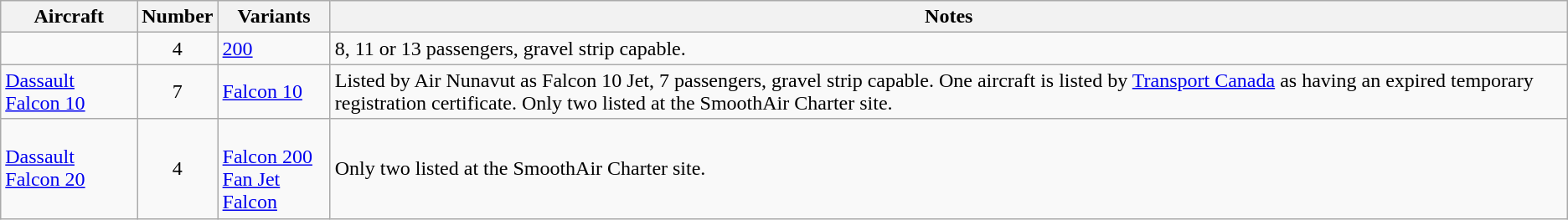<table class="wikitable" style="border-collapse:collapse;text-align:left">
<tr>
<th>Aircraft</th>
<th>Number</th>
<th>Variants</th>
<th>Notes</th>
</tr>
<tr>
<td></td>
<td align=center>4</td>
<td><a href='#'>200</a></td>
<td>8, 11 or 13 passengers, gravel strip capable.</td>
</tr>
<tr>
<td><a href='#'>Dassault Falcon 10</a></td>
<td align=center>7</td>
<td><a href='#'>Falcon 10</a></td>
<td>Listed by Air Nunavut as Falcon 10 Jet, 7 passengers, gravel strip capable. One aircraft is listed by <a href='#'>Transport Canada</a> as having an expired temporary registration certificate. Only two listed at the SmoothAir Charter site.</td>
</tr>
<tr>
<td><a href='#'>Dassault Falcon 20</a></td>
<td align=center>4</td>
<td><br><a href='#'>Falcon 200</a><br><a href='#'>Fan Jet Falcon</a></td>
<td>Only two listed at the SmoothAir Charter site.</td>
</tr>
</table>
